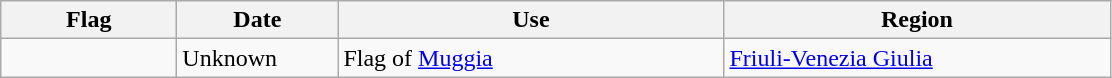<table class="wikitable">
<tr>
<th style="width:110px;">Flag</th>
<th style="width:100px;">Date</th>
<th style="width:250px;">Use</th>
<th style="width:250px;">Region</th>
</tr>
<tr>
<td></td>
<td>Unknown</td>
<td>Flag of <a href='#'>Muggia</a></td>
<td><a href='#'>Friuli-Venezia Giulia</a></td>
</tr>
</table>
